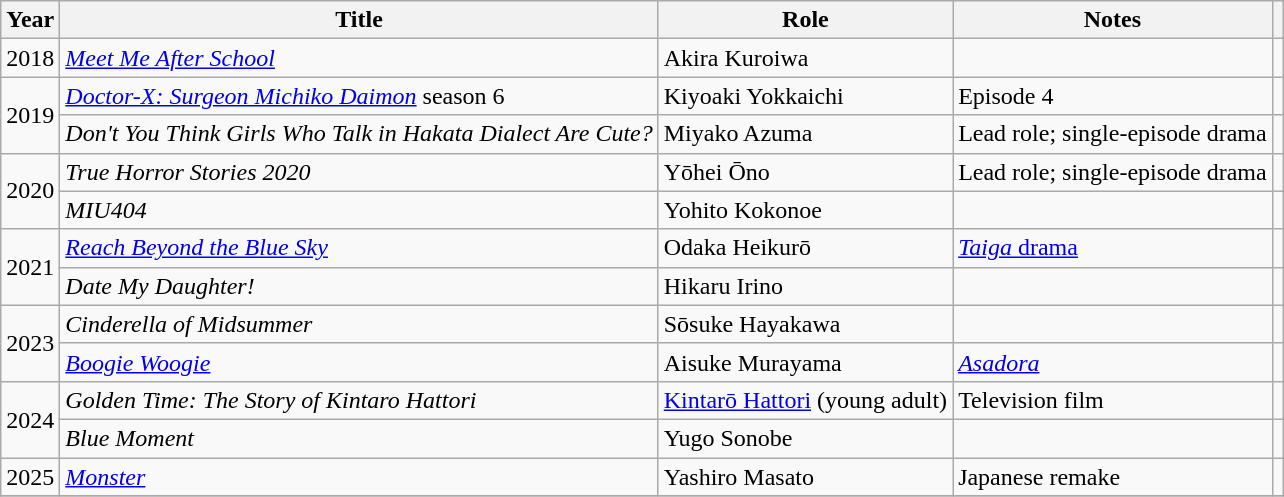<table class="wikitable sortable">
<tr>
<th>Year</th>
<th>Title</th>
<th>Role</th>
<th class="unsortable">Notes</th>
<th class="unsortable"></th>
</tr>
<tr>
<td>2018</td>
<td><em><a href='#'>Meet Me After School</a></em></td>
<td>Akira Kuroiwa</td>
<td></td>
<td></td>
</tr>
<tr>
<td rowspan=2>2019</td>
<td><em><a href='#'>Doctor-X: Surgeon Michiko Daimon</a></em> season 6</td>
<td>Kiyoaki Yokkaichi</td>
<td>Episode 4</td>
<td></td>
</tr>
<tr>
<td><em>Don't You Think Girls Who Talk in Hakata Dialect Are Cute?</em></td>
<td>Miyako Azuma</td>
<td>Lead role; single-episode drama</td>
<td></td>
</tr>
<tr>
<td rowspan=2>2020</td>
<td><em>True Horror Stories 2020</em></td>
<td>Yōhei Ōno</td>
<td>Lead role; single-episode drama</td>
<td></td>
</tr>
<tr>
<td><em>MIU404</em></td>
<td>Yohito Kokonoe</td>
<td></td>
<td></td>
</tr>
<tr>
<td rowspan=2>2021</td>
<td><em><a href='#'>Reach Beyond the Blue Sky</a></em></td>
<td>Odaka Heikurō</td>
<td><a href='#'><em>Taiga</em> drama</a></td>
<td></td>
</tr>
<tr>
<td><em>Date My Daughter!</em></td>
<td>Hikaru Irino</td>
<td></td>
<td></td>
</tr>
<tr>
<td rowspan=2>2023</td>
<td><em>Cinderella of Midsummer</em></td>
<td>Sōsuke Hayakawa</td>
<td></td>
<td></td>
</tr>
<tr>
<td><em><a href='#'>Boogie Woogie</a></em></td>
<td>Aisuke Murayama</td>
<td><em><a href='#'>Asadora</a></em></td>
<td></td>
</tr>
<tr>
<td rowspan="2">2024</td>
<td><em>Golden Time: The Story of Kintaro Hattori</em></td>
<td><a href='#'>Kintarō Hattori</a> (young adult)</td>
<td>Television film</td>
<td></td>
</tr>
<tr>
<td><em>Blue Moment</em></td>
<td>Yugo Sonobe</td>
<td></td>
<td></td>
</tr>
<tr>
<td>2025</td>
<td><em><a href='#'>Monster</a></em></td>
<td>Yashiro Masato</td>
<td>Japanese remake</td>
<td></td>
</tr>
<tr>
</tr>
</table>
